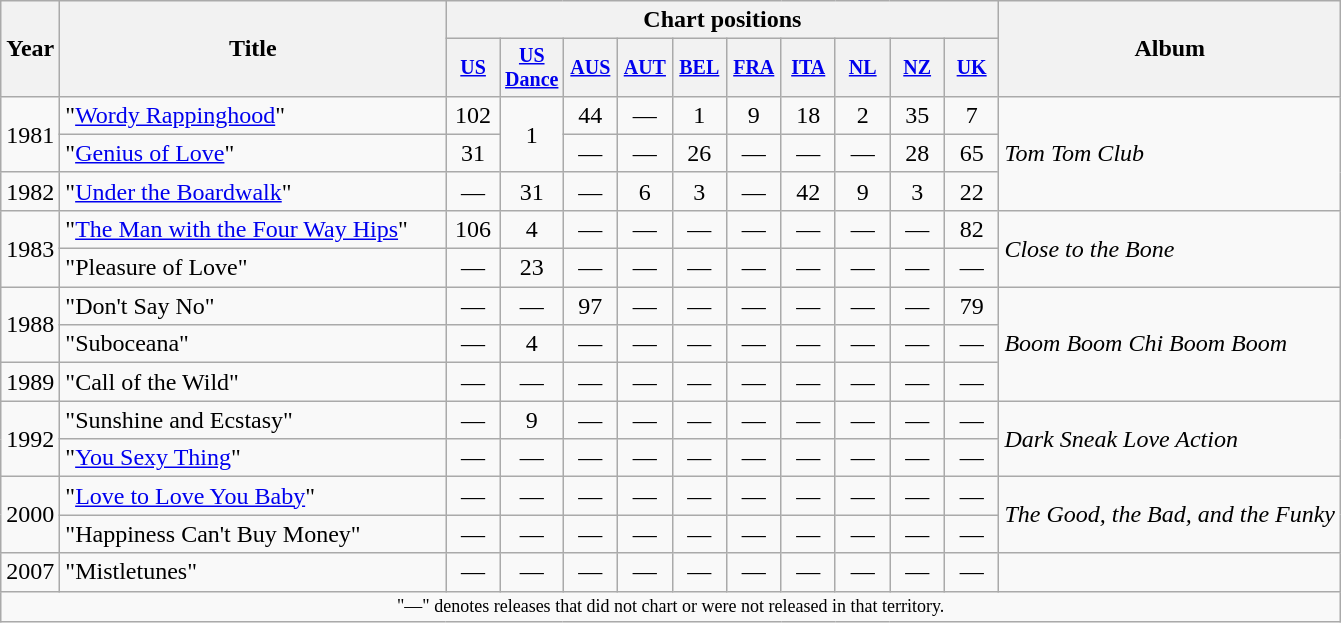<table class="wikitable" style="text-align:center;">
<tr>
<th rowspan="2">Year</th>
<th rowspan="2" style="width:250px;">Title</th>
<th colspan="10">Chart positions</th>
<th rowspan="2">Album</th>
</tr>
<tr style="font-size:smaller;">
<th width="30"><a href='#'>US</a><br></th>
<th width="30"><a href='#'>US Dance</a><br></th>
<th width="30"><a href='#'>AUS</a><br></th>
<th width="30"><a href='#'>AUT</a><br></th>
<th width="30"><a href='#'>BEL</a><br></th>
<th width="30"><a href='#'>FRA</a><br></th>
<th width="30"><a href='#'>ITA</a><br></th>
<th width="30"><a href='#'>NL</a><br></th>
<th width="30"><a href='#'>NZ</a><br></th>
<th width="30"><a href='#'>UK</a><br></th>
</tr>
<tr>
<td rowspan="2">1981</td>
<td align=left>"<a href='#'>Wordy Rappinghood</a>"</td>
<td>102</td>
<td rowspan="2">1</td>
<td>44</td>
<td>—</td>
<td>1</td>
<td>9</td>
<td>18</td>
<td>2</td>
<td>35</td>
<td>7</td>
<td style="text-align:left;" rowspan="3"><em>Tom Tom Club</em></td>
</tr>
<tr>
<td align=left>"<a href='#'>Genius of Love</a>"</td>
<td>31</td>
<td>—</td>
<td>—</td>
<td>26</td>
<td>—</td>
<td>—</td>
<td>—</td>
<td>28</td>
<td>65</td>
</tr>
<tr>
<td>1982</td>
<td align=left>"<a href='#'>Under the Boardwalk</a>"</td>
<td>—</td>
<td>31</td>
<td>—</td>
<td>6</td>
<td>3</td>
<td>—</td>
<td>42</td>
<td>9</td>
<td>3</td>
<td>22</td>
</tr>
<tr>
<td rowspan="2">1983</td>
<td align=left>"<a href='#'>The Man with the Four Way Hips</a>"</td>
<td>106</td>
<td>4</td>
<td>—</td>
<td>—</td>
<td>—</td>
<td>—</td>
<td>—</td>
<td>—</td>
<td>—</td>
<td>82</td>
<td style="text-align:left;" rowspan="2"><em>Close to the Bone</em></td>
</tr>
<tr>
<td align=left>"Pleasure of Love"</td>
<td>—</td>
<td>23</td>
<td>—</td>
<td>—</td>
<td>—</td>
<td>—</td>
<td>—</td>
<td>—</td>
<td>—</td>
<td>—</td>
</tr>
<tr>
<td rowspan="2">1988</td>
<td align=left>"Don't Say No"</td>
<td>—</td>
<td>—</td>
<td>97</td>
<td>—</td>
<td>—</td>
<td>—</td>
<td>—</td>
<td>—</td>
<td>—</td>
<td>79</td>
<td style="text-align:left;" rowspan="3"><em>Boom Boom Chi Boom Boom</em></td>
</tr>
<tr>
<td align=left>"Suboceana"</td>
<td>—</td>
<td>4</td>
<td>—</td>
<td>—</td>
<td>—</td>
<td>—</td>
<td>—</td>
<td>—</td>
<td>—</td>
<td>—</td>
</tr>
<tr>
<td>1989</td>
<td align=left>"Call of the Wild"</td>
<td>—</td>
<td>—</td>
<td>—</td>
<td>—</td>
<td>—</td>
<td>—</td>
<td>—</td>
<td>—</td>
<td>—</td>
<td>—</td>
</tr>
<tr>
<td rowspan="2">1992</td>
<td align=left>"Sunshine and Ecstasy"</td>
<td>—</td>
<td>9</td>
<td>—</td>
<td>—</td>
<td>—</td>
<td>—</td>
<td>—</td>
<td>—</td>
<td>—</td>
<td>—</td>
<td style="text-align:left;" rowspan="2"><em>Dark Sneak Love Action</em></td>
</tr>
<tr>
<td align=left>"<a href='#'>You Sexy Thing</a>"</td>
<td>—</td>
<td>—</td>
<td>—</td>
<td>—</td>
<td>—</td>
<td>—</td>
<td>—</td>
<td>—</td>
<td>—</td>
<td>—</td>
</tr>
<tr>
<td rowspan="2">2000</td>
<td align=left>"<a href='#'>Love to Love You Baby</a>"</td>
<td>—</td>
<td>—</td>
<td>—</td>
<td>—</td>
<td>—</td>
<td>—</td>
<td>—</td>
<td>—</td>
<td>—</td>
<td>—</td>
<td style="text-align:left;" rowspan="2"><em>The Good, the Bad, and the Funky</em></td>
</tr>
<tr>
<td align=left>"Happiness Can't Buy Money"</td>
<td>—</td>
<td>—</td>
<td>—</td>
<td>—</td>
<td>—</td>
<td>—</td>
<td>—</td>
<td>—</td>
<td>—</td>
<td>—</td>
</tr>
<tr>
<td>2007</td>
<td align=left>"Mistletunes"</td>
<td>—</td>
<td>—</td>
<td>—</td>
<td>—</td>
<td>—</td>
<td>—</td>
<td>—</td>
<td>—</td>
<td>—</td>
<td>—</td>
<td></td>
</tr>
<tr>
<td colspan="13" style="text-align:center; font-size:9pt;">"—" denotes releases that did not chart or were not released in that territory.</td>
</tr>
</table>
